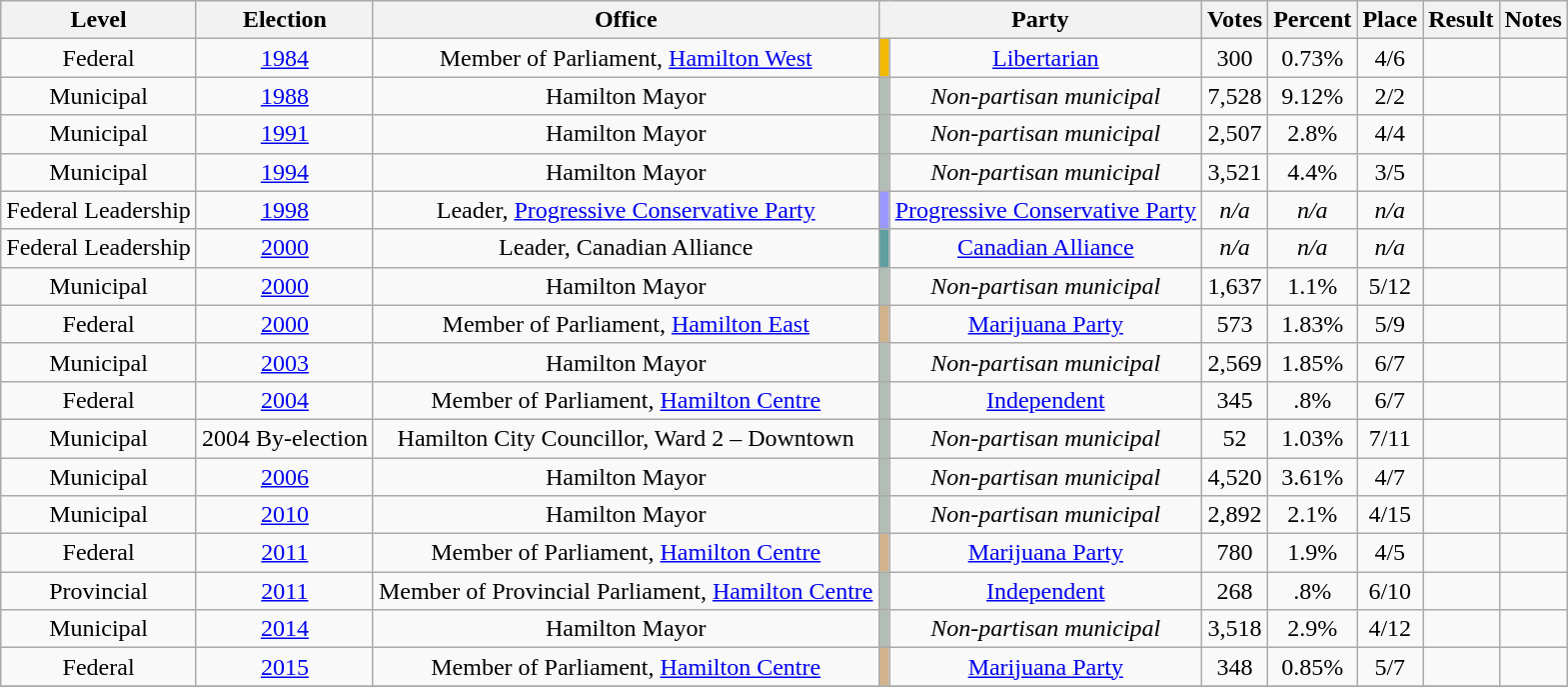<table class="wikitable sortable" style=text-align:center;>
<tr>
<th>Level</th>
<th>Election</th>
<th>Office</th>
<th colspan="2">Party</th>
<th>Votes</th>
<th>Percent</th>
<th>Place</th>
<th>Result</th>
<th>Notes</th>
</tr>
<tr>
<td>Federal</td>
<td><a href='#'>1984</a></td>
<td>Member of Parliament, <a href='#'>Hamilton West</a></td>
<td style="background-color:#F2BA00;"></td>
<td><a href='#'>Libertarian</a></td>
<td>300</td>
<td>0.73%</td>
<td>4/6</td>
<td></td>
<td></td>
</tr>
<tr>
<td>Municipal</td>
<td><a href='#'>1988</a></td>
<td>Hamilton Mayor</td>
<td style="background-color:#B2BEB5;"></td>
<td><em>Non-partisan municipal</em></td>
<td>7,528</td>
<td>9.12%</td>
<td>2/2</td>
<td></td>
<td></td>
</tr>
<tr>
<td>Municipal</td>
<td><a href='#'>1991</a></td>
<td>Hamilton Mayor</td>
<td style="background-color:#B2BEB5;"></td>
<td><em>Non-partisan municipal</em></td>
<td>2,507</td>
<td>2.8%</td>
<td>4/4</td>
<td></td>
<td></td>
</tr>
<tr>
<td>Municipal</td>
<td><a href='#'>1994</a></td>
<td>Hamilton Mayor</td>
<td style="background-color:#B2BEB5;"></td>
<td><em>Non-partisan municipal</em></td>
<td>3,521</td>
<td>4.4%</td>
<td>3/5</td>
<td></td>
<td></td>
</tr>
<tr>
<td>Federal Leadership</td>
<td><a href='#'>1998</a></td>
<td>Leader, <a href='#'>Progressive Conservative Party</a></td>
<td style="background-color:#9999FF;"></td>
<td><a href='#'>Progressive Conservative Party</a></td>
<td><em>n/a</em></td>
<td><em>n/a</em></td>
<td><em>n/a</em></td>
<td></td>
<td></td>
</tr>
<tr>
<td>Federal Leadership</td>
<td><a href='#'>2000</a></td>
<td>Leader, Canadian Alliance</td>
<td style="background-color:#5F9EA0;"></td>
<td><a href='#'>Canadian Alliance</a></td>
<td><em>n/a</em></td>
<td><em>n/a</em></td>
<td><em>n/a</em></td>
<td></td>
<td></td>
</tr>
<tr>
<td>Municipal</td>
<td><a href='#'>2000</a></td>
<td>Hamilton Mayor</td>
<td style="background-color:#B2BEB5;"></td>
<td><em>Non-partisan municipal</em></td>
<td>1,637</td>
<td>1.1%</td>
<td>5/12</td>
<td></td>
<td></td>
</tr>
<tr>
<td>Federal</td>
<td><a href='#'>2000</a></td>
<td>Member of Parliament, <a href='#'>Hamilton East</a></td>
<td style="background-color:#D2B48C;"></td>
<td><a href='#'>Marijuana Party</a></td>
<td>573</td>
<td>1.83%</td>
<td>5/9</td>
<td></td>
<td></td>
</tr>
<tr>
<td>Municipal</td>
<td><a href='#'>2003</a></td>
<td>Hamilton Mayor</td>
<td style="background-color:#B2BEB5;"></td>
<td><em>Non-partisan municipal</em></td>
<td>2,569</td>
<td>1.85%</td>
<td>6/7</td>
<td></td>
<td></td>
</tr>
<tr>
<td>Federal</td>
<td><a href='#'>2004</a></td>
<td>Member of Parliament, <a href='#'>Hamilton Centre</a></td>
<td style="background-color:#B2BEB5;"></td>
<td><a href='#'>Independent</a></td>
<td>345</td>
<td>.8%</td>
<td>6/7</td>
<td></td>
<td></td>
</tr>
<tr>
<td>Municipal</td>
<td>2004 By-election</td>
<td>Hamilton City Councillor, Ward 2 – Downtown</td>
<td style="background-color:#B2BEB5;"></td>
<td><em>Non-partisan municipal</em></td>
<td>52</td>
<td>1.03%</td>
<td>7/11</td>
<td></td>
<td></td>
</tr>
<tr>
<td>Municipal</td>
<td><a href='#'>2006</a></td>
<td>Hamilton Mayor</td>
<td style="background-color:#B2BEB5;"></td>
<td><em>Non-partisan municipal</em></td>
<td>4,520</td>
<td>3.61%</td>
<td>4/7</td>
<td></td>
<td></td>
</tr>
<tr>
<td>Municipal</td>
<td><a href='#'>2010</a></td>
<td>Hamilton Mayor</td>
<td style="background-color:#B2BEB5;"></td>
<td><em>Non-partisan municipal</em></td>
<td>2,892</td>
<td>2.1%</td>
<td>4/15</td>
<td></td>
<td></td>
</tr>
<tr>
<td>Federal</td>
<td><a href='#'>2011</a></td>
<td>Member of Parliament, <a href='#'>Hamilton Centre</a></td>
<td style="background-color:#D2B48C;"></td>
<td><a href='#'>Marijuana Party</a></td>
<td>780</td>
<td>1.9%</td>
<td>4/5</td>
<td></td>
<td></td>
</tr>
<tr>
<td>Provincial</td>
<td><a href='#'>2011</a></td>
<td>Member of Provincial Parliament, <a href='#'>Hamilton Centre</a></td>
<td style="background-color:#B2BEB5;"></td>
<td><a href='#'>Independent</a></td>
<td>268</td>
<td>.8%</td>
<td>6/10</td>
<td></td>
<td></td>
</tr>
<tr>
<td>Municipal</td>
<td><a href='#'>2014</a></td>
<td>Hamilton Mayor</td>
<td style="background-color:#B2BEB5;"></td>
<td><em>Non-partisan municipal</em></td>
<td>3,518</td>
<td>2.9%</td>
<td>4/12</td>
<td></td>
<td></td>
</tr>
<tr>
<td>Federal</td>
<td><a href='#'>2015</a></td>
<td>Member of Parliament, <a href='#'>Hamilton Centre</a></td>
<td style="background-color:#D2B48C;"></td>
<td><a href='#'>Marijuana Party</a></td>
<td>348</td>
<td>0.85%</td>
<td>5/7</td>
<td></td>
<td></td>
</tr>
<tr>
</tr>
</table>
